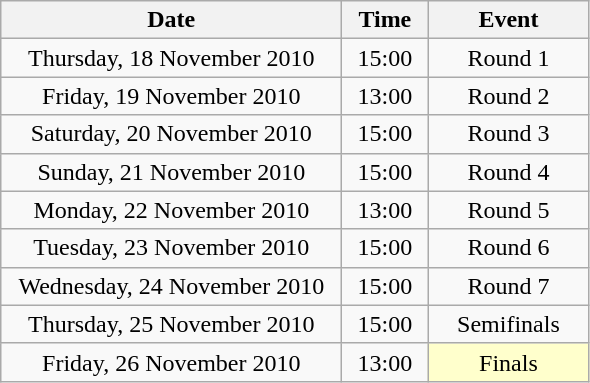<table class = "wikitable" style="text-align:center;">
<tr>
<th width=220>Date</th>
<th width=50>Time</th>
<th width=100>Event</th>
</tr>
<tr>
<td>Thursday, 18 November 2010</td>
<td>15:00</td>
<td>Round 1</td>
</tr>
<tr>
<td>Friday, 19 November 2010</td>
<td>13:00</td>
<td>Round 2</td>
</tr>
<tr>
<td>Saturday, 20 November 2010</td>
<td>15:00</td>
<td>Round 3</td>
</tr>
<tr>
<td>Sunday, 21 November 2010</td>
<td>15:00</td>
<td>Round 4</td>
</tr>
<tr>
<td>Monday, 22 November 2010</td>
<td>13:00</td>
<td>Round 5</td>
</tr>
<tr>
<td>Tuesday, 23 November 2010</td>
<td>15:00</td>
<td>Round 6</td>
</tr>
<tr>
<td>Wednesday, 24 November 2010</td>
<td>15:00</td>
<td>Round 7</td>
</tr>
<tr>
<td>Thursday, 25 November 2010</td>
<td>15:00</td>
<td>Semifinals</td>
</tr>
<tr>
<td>Friday, 26 November 2010</td>
<td>13:00</td>
<td style="background:#ffffcc;">Finals</td>
</tr>
</table>
